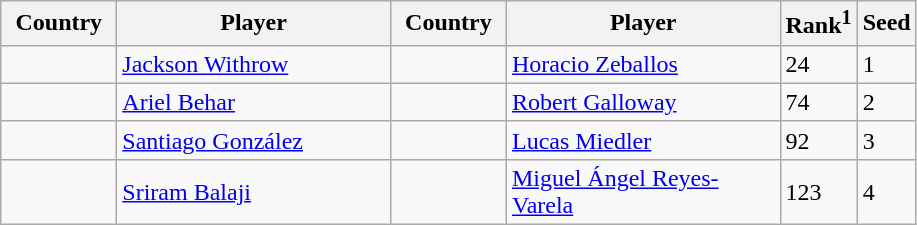<table class="sortable wikitable">
<tr>
<th width="70">Country</th>
<th width="175">Player</th>
<th width="70">Country</th>
<th width="175">Player</th>
<th>Rank<sup>1</sup></th>
<th>Seed</th>
</tr>
<tr>
<td></td>
<td><a href='#'>Jackson Withrow</a></td>
<td></td>
<td><a href='#'>Horacio Zeballos</a></td>
<td>24</td>
<td>1</td>
</tr>
<tr>
<td></td>
<td><a href='#'>Ariel Behar</a></td>
<td></td>
<td><a href='#'>Robert Galloway</a></td>
<td>74</td>
<td>2</td>
</tr>
<tr>
<td></td>
<td><a href='#'>Santiago González</a></td>
<td></td>
<td><a href='#'>Lucas Miedler</a></td>
<td>92</td>
<td>3</td>
</tr>
<tr>
<td></td>
<td><a href='#'>Sriram Balaji</a></td>
<td></td>
<td><a href='#'>Miguel Ángel Reyes-Varela</a></td>
<td>123</td>
<td>4</td>
</tr>
</table>
